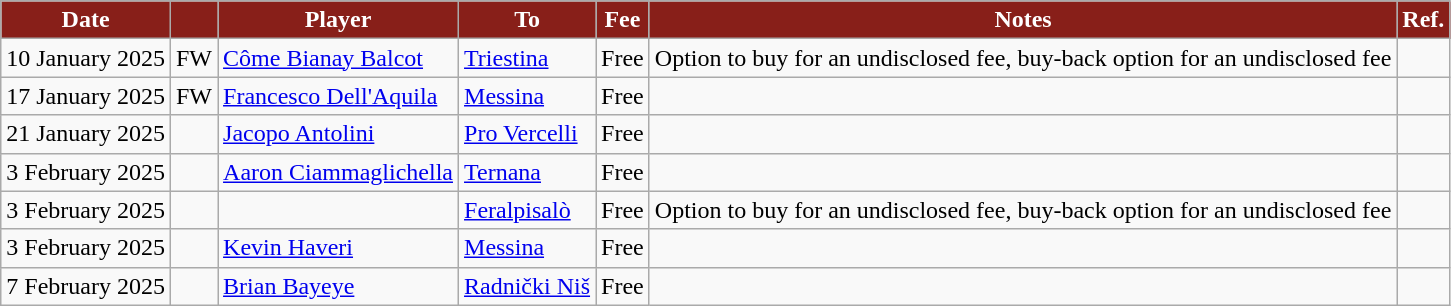<table class="wikitable plainrowheaders">
<tr>
<th style="background:#881F19; color:white; text-align:center;"><strong>Date</strong></th>
<th style="background:#881F19; color:white; text-align:center;"><strong></strong></th>
<th style="background:#881F19; color:white; text-align:center;"><strong>Player</strong></th>
<th style="background:#881F19; color:white; text-align:center;"><strong>To</strong></th>
<th style="background:#881F19; color:white; text-align:center;"><strong>Fee</strong></th>
<th style="background:#881F19; color:white; text-align:center;"><strong>Notes</strong></th>
<th style="background:#881F19; color:white; text-align:center;"><strong>Ref.</strong></th>
</tr>
<tr>
<td>10 January 2025</td>
<td>FW</td>
<td> <a href='#'>Côme Bianay Balcot</a></td>
<td> <a href='#'>Triestina</a></td>
<td>Free</td>
<td>Option to buy for an undisclosed fee, buy-back option for an undisclosed fee</td>
<td></td>
</tr>
<tr>
<td>17 January 2025</td>
<td>FW</td>
<td> <a href='#'>Francesco Dell'Aquila</a></td>
<td> <a href='#'>Messina</a></td>
<td>Free</td>
<td></td>
<td></td>
</tr>
<tr>
<td>21 January 2025</td>
<td></td>
<td> <a href='#'>Jacopo Antolini</a></td>
<td> <a href='#'>Pro Vercelli</a></td>
<td>Free</td>
<td></td>
<td></td>
</tr>
<tr>
<td>3 February 2025</td>
<td></td>
<td> <a href='#'>Aaron Ciammaglichella</a></td>
<td> <a href='#'>Ternana</a></td>
<td>Free</td>
<td></td>
<td></td>
</tr>
<tr>
<td>3 February 2025</td>
<td align="center"></td>
<td> </td>
<td> <a href='#'>Feralpisalò</a></td>
<td>Free</td>
<td>Option to buy for an undisclosed fee, buy-back option for an undisclosed fee</td>
<td></td>
</tr>
<tr>
<td>3 February 2025</td>
<td align="center"></td>
<td> <a href='#'>Kevin Haveri</a></td>
<td> <a href='#'>Messina</a></td>
<td>Free</td>
<td></td>
<td></td>
</tr>
<tr>
<td>7 February 2025</td>
<td></td>
<td> <a href='#'>Brian Bayeye</a></td>
<td> <a href='#'>Radnički Niš</a></td>
<td>Free</td>
<td></td>
<td></td>
</tr>
</table>
